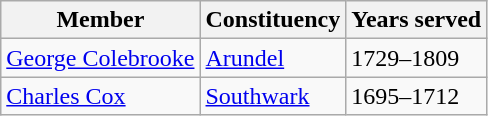<table class="wikitable">
<tr>
<th>Member</th>
<th>Constituency</th>
<th>Years served</th>
</tr>
<tr>
<td><a href='#'>George Colebrooke</a></td>
<td><a href='#'>Arundel</a></td>
<td>1729–1809</td>
</tr>
<tr>
<td><a href='#'>Charles Cox</a></td>
<td><a href='#'>Southwark</a></td>
<td>1695–1712</td>
</tr>
</table>
